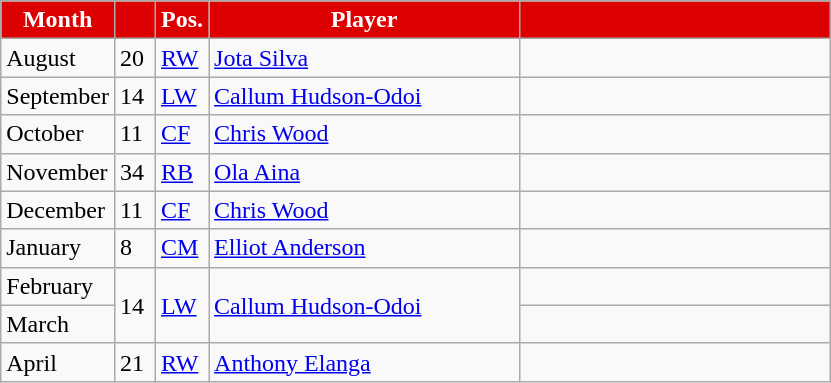<table class="wikitable" style="text-align:left">
<tr>
<th style="background:#DD0000; color:#FFFFFF; ">Month</th>
<th style="background:#DD0000; color:#FFFFFF; width:20px;"></th>
<th style="background:#DD0000; color:#FFFFFF; width:20px;">Pos.</th>
<th style="background:#DD0000; color:#FFFFFF; width:200px;">Player</th>
<th style="background:#DD0000; color:#FFFFFF; width:200px;"></th>
</tr>
<tr>
<td>August</td>
<td>20</td>
<td><a href='#'>RW</a></td>
<td> <a href='#'>Jota Silva</a></td>
<td></td>
</tr>
<tr>
<td>September</td>
<td>14</td>
<td><a href='#'>LW</a></td>
<td> <a href='#'>Callum Hudson-Odoi</a></td>
<td></td>
</tr>
<tr>
<td>October</td>
<td>11</td>
<td><a href='#'>CF</a></td>
<td> <a href='#'>Chris Wood</a></td>
<td></td>
</tr>
<tr>
<td>November</td>
<td>34</td>
<td><a href='#'>RB</a></td>
<td> <a href='#'>Ola Aina</a></td>
<td></td>
</tr>
<tr>
<td>December</td>
<td>11</td>
<td><a href='#'>CF</a></td>
<td> <a href='#'>Chris Wood</a></td>
<td></td>
</tr>
<tr>
<td>January</td>
<td>8</td>
<td><a href='#'>CM</a></td>
<td> <a href='#'>Elliot Anderson</a></td>
<td></td>
</tr>
<tr>
<td>February</td>
<td rowspan="2">14</td>
<td rowspan="2"><a href='#'>LW</a></td>
<td rowspan="2"> <a href='#'>Callum Hudson-Odoi</a></td>
<td></td>
</tr>
<tr>
<td>March</td>
<td></td>
</tr>
<tr>
<td>April</td>
<td>21</td>
<td><a href='#'>RW</a></td>
<td> <a href='#'>Anthony Elanga</a></td>
<td></td>
</tr>
</table>
